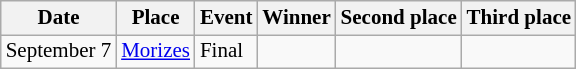<table class=wikitable style="font-size:14px">
<tr>
<th>Date</th>
<th>Place</th>
<th>Event</th>
<th>Winner</th>
<th>Second place</th>
<th>Third place</th>
</tr>
<tr>
<td>September 7</td>
<td> <a href='#'>Morizes</a></td>
<td>Final</td>
<td></td>
<td></td>
<td></td>
</tr>
</table>
